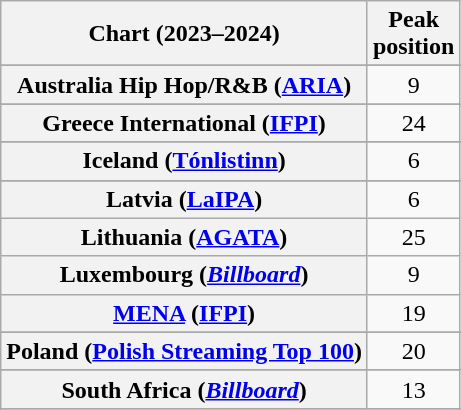<table class="wikitable sortable plainrowheaders" style="text-align:center">
<tr>
<th scope="col">Chart (2023–2024)</th>
<th scope="col">Peak<br>position</th>
</tr>
<tr>
</tr>
<tr>
<th scope="row">Australia Hip Hop/R&B (<a href='#'>ARIA</a>)</th>
<td>9</td>
</tr>
<tr>
</tr>
<tr>
</tr>
<tr>
</tr>
<tr>
</tr>
<tr>
</tr>
<tr>
</tr>
<tr>
</tr>
<tr>
<th scope="row">Greece International (<a href='#'>IFPI</a>)</th>
<td>24</td>
</tr>
<tr>
</tr>
<tr>
<th scope="row">Iceland (<a href='#'>Tónlistinn</a>)</th>
<td>6</td>
</tr>
<tr>
</tr>
<tr>
<th scope="row">Latvia (<a href='#'>LaIPA</a>)</th>
<td>6</td>
</tr>
<tr>
<th scope="row">Lithuania (<a href='#'>AGATA</a>)</th>
<td>25</td>
</tr>
<tr>
<th scope="row">Luxembourg (<em><a href='#'>Billboard</a></em>)</th>
<td>9</td>
</tr>
<tr>
<th scope="row"><a href='#'>MENA</a> (<a href='#'>IFPI</a>)</th>
<td>19</td>
</tr>
<tr>
</tr>
<tr>
</tr>
<tr>
<th scope="row">Poland (<a href='#'>Polish Streaming Top 100</a>)</th>
<td>20</td>
</tr>
<tr>
</tr>
<tr>
<th scope="row">South Africa (<em><a href='#'>Billboard</a></em>)</th>
<td>13</td>
</tr>
<tr>
</tr>
<tr>
</tr>
<tr>
</tr>
<tr>
</tr>
<tr>
</tr>
</table>
